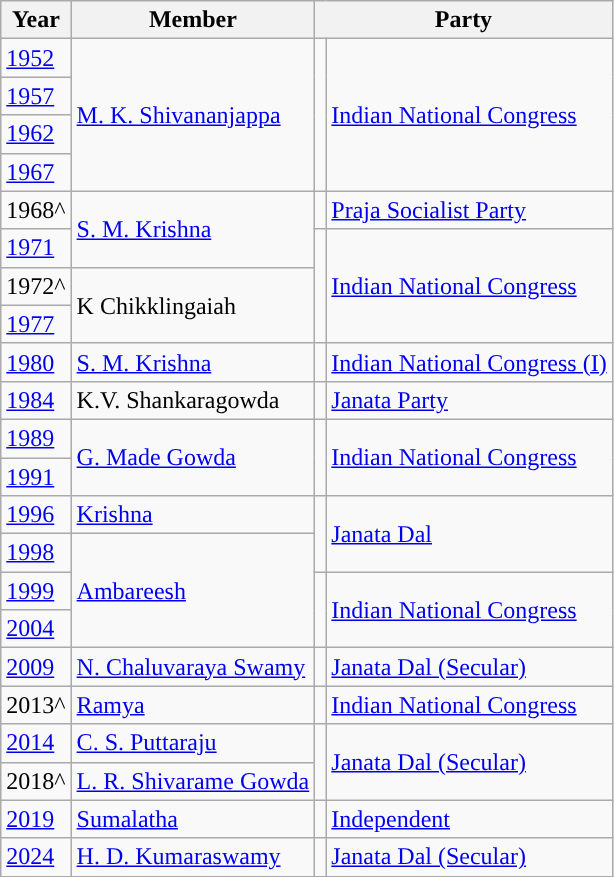<table class="wikitable">
<tr>
<th>Year</th>
<th>Member</th>
<th colspan="2">Party</th>
</tr>
<tr>
<td><a href='#'>1952</a></td>
<td rowspan="4"><a href='#'>M. K. Shivananjappa</a></td>
<td rowspan="4" style="background-color:"></td>
<td rowspan="4"><a href='#'>Indian National Congress</a></td>
</tr>
<tr>
<td><a href='#'>1957</a></td>
</tr>
<tr>
<td><a href='#'>1962</a></td>
</tr>
<tr>
<td><a href='#'>1967</a></td>
</tr>
<tr>
<td>1968^</td>
<td rowspan="2"><a href='#'>S. M. Krishna</a></td>
<td style="background-color:"></td>
<td><a href='#'>Praja Socialist Party</a></td>
</tr>
<tr>
<td><a href='#'>1971</a></td>
<td rowspan="3" style="background-color:"></td>
<td rowspan="3"><a href='#'>Indian National Congress</a></td>
</tr>
<tr>
<td>1972^</td>
<td rowspan="2">K Chikklingaiah</td>
</tr>
<tr>
<td><a href='#'>1977</a></td>
</tr>
<tr>
<td><a href='#'>1980</a></td>
<td><a href='#'>S. M. Krishna</a></td>
<td style="background-color:"></td>
<td><a href='#'>Indian National Congress (I)</a></td>
</tr>
<tr>
<td><a href='#'>1984</a></td>
<td>K.V. Shankaragowda</td>
<td style="background-color:"></td>
<td><a href='#'>Janata Party</a></td>
</tr>
<tr>
<td><a href='#'>1989</a></td>
<td rowspan="2"><a href='#'>G. Made Gowda</a></td>
<td rowspan="2" style="background-color:"></td>
<td rowspan="2"><a href='#'>Indian National Congress</a></td>
</tr>
<tr>
<td><a href='#'>1991</a></td>
</tr>
<tr>
<td><a href='#'>1996</a></td>
<td><a href='#'>Krishna</a></td>
<td rowspan="2" style="background-color:"></td>
<td rowspan="2"><a href='#'>Janata Dal</a></td>
</tr>
<tr>
<td><a href='#'>1998</a></td>
<td rowspan="3"><a href='#'>Ambareesh</a></td>
</tr>
<tr>
<td><a href='#'>1999</a></td>
<td rowspan="2" style="background-color:"></td>
<td rowspan="2"><a href='#'>Indian National Congress</a></td>
</tr>
<tr>
<td><a href='#'>2004</a></td>
</tr>
<tr>
<td><a href='#'>2009</a></td>
<td><a href='#'>N. Chaluvaraya Swamy</a></td>
<td style="background-color:"></td>
<td><a href='#'>Janata Dal (Secular)</a></td>
</tr>
<tr>
<td>2013^</td>
<td><a href='#'>Ramya</a></td>
<td style="background-color:"></td>
<td><a href='#'>Indian National Congress</a></td>
</tr>
<tr>
<td><a href='#'>2014</a></td>
<td><a href='#'>C. S. Puttaraju</a></td>
<td rowspan="2" style="background-color:"></td>
<td rowspan="2"><a href='#'>Janata Dal (Secular)</a></td>
</tr>
<tr>
<td>2018^</td>
<td><a href='#'>L. R. Shivarame Gowda</a></td>
</tr>
<tr>
<td><a href='#'>2019</a></td>
<td><a href='#'>Sumalatha</a></td>
<td style="background-color:"></td>
<td><a href='#'>Independent</a></td>
</tr>
<tr>
<td><a href='#'>2024</a></td>
<td><a href='#'>H. D. Kumaraswamy</a></td>
<td style="background-color:"></td>
<td><a href='#'>Janata Dal (Secular)</a></td>
</tr>
</table>
